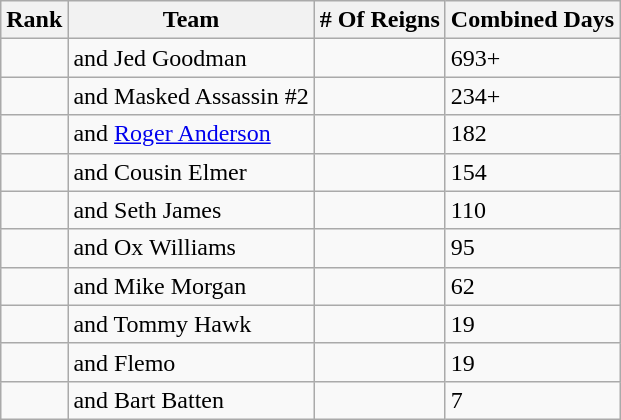<table class="wikitable sortable">
<tr>
<th>Rank</th>
<th>Team</th>
<th># Of Reigns</th>
<th>Combined Days</th>
</tr>
<tr>
<td></td>
<td> and Jed Goodman<br></td>
<td></td>
<td>693+</td>
</tr>
<tr>
<td></td>
<td> and Masked Assassin #2 <br></td>
<td></td>
<td>234+</td>
</tr>
<tr>
<td></td>
<td> and <a href='#'>Roger Anderson</a><br></td>
<td></td>
<td>182</td>
</tr>
<tr>
<td></td>
<td> and Cousin Elmer<br></td>
<td></td>
<td>154</td>
</tr>
<tr>
<td></td>
<td> and Seth James<br></td>
<td></td>
<td>110</td>
</tr>
<tr>
<td></td>
<td> and Ox Williams<br></td>
<td></td>
<td>95</td>
</tr>
<tr>
<td></td>
<td> and Mike Morgan<br></td>
<td></td>
<td>62</td>
</tr>
<tr>
<td></td>
<td> and Tommy Hawk</td>
<td></td>
<td>19</td>
</tr>
<tr>
<td></td>
<td> and Flemo<br></td>
<td></td>
<td>19</td>
</tr>
<tr>
<td></td>
<td> and Bart Batten<br></td>
<td></td>
<td>7</td>
</tr>
</table>
